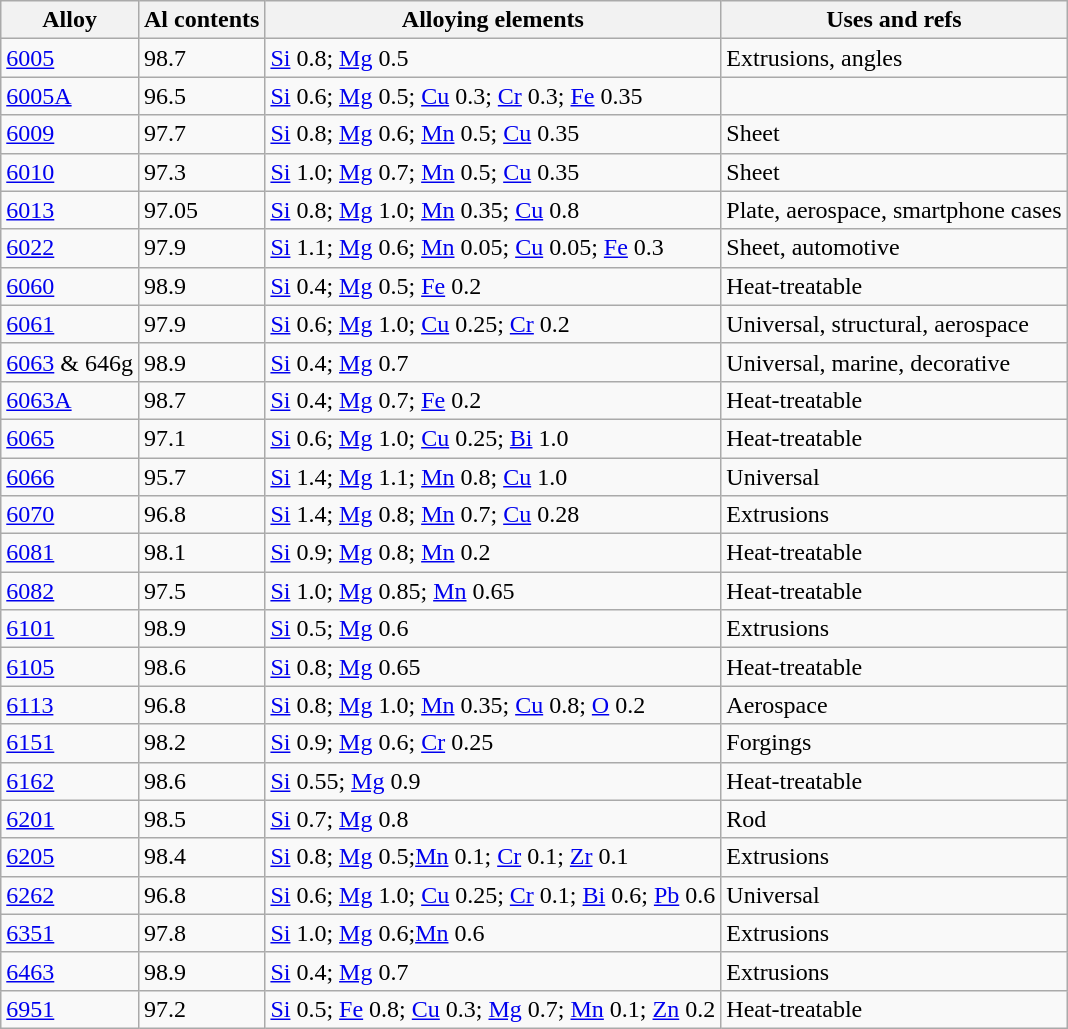<table class="wikitable sortable">
<tr>
<th>Alloy</th>
<th>Al contents</th>
<th>Alloying elements</th>
<th>Uses and refs</th>
</tr>
<tr>
<td><a href='#'>6005</a></td>
<td>98.7</td>
<td><a href='#'>Si</a> 0.8; <a href='#'>Mg</a> 0.5</td>
<td>Extrusions, angles</td>
</tr>
<tr>
<td><a href='#'>6005A</a></td>
<td>96.5</td>
<td><a href='#'>Si</a> 0.6; <a href='#'>Mg</a> 0.5; <a href='#'>Cu</a> 0.3; <a href='#'>Cr</a> 0.3; <a href='#'>Fe</a> 0.35</td>
<td></td>
</tr>
<tr>
<td><a href='#'>6009</a></td>
<td>97.7</td>
<td><a href='#'>Si</a> 0.8; <a href='#'>Mg</a> 0.6; <a href='#'>Mn</a> 0.5; <a href='#'>Cu</a> 0.35</td>
<td>Sheet</td>
</tr>
<tr>
<td><a href='#'>6010</a></td>
<td>97.3</td>
<td><a href='#'>Si</a> 1.0; <a href='#'>Mg</a> 0.7; <a href='#'>Mn</a> 0.5; <a href='#'>Cu</a> 0.35</td>
<td>Sheet</td>
</tr>
<tr>
<td><a href='#'>6013</a></td>
<td>97.05</td>
<td><a href='#'>Si</a> 0.8; <a href='#'>Mg</a> 1.0; <a href='#'>Mn</a> 0.35; <a href='#'>Cu</a> 0.8</td>
<td>Plate, aerospace, smartphone cases</td>
</tr>
<tr>
<td><a href='#'>6022</a></td>
<td>97.9</td>
<td><a href='#'>Si</a> 1.1; <a href='#'>Mg</a> 0.6; <a href='#'>Mn</a> 0.05; <a href='#'>Cu</a> 0.05; <a href='#'>Fe</a> 0.3</td>
<td>Sheet, automotive</td>
</tr>
<tr>
<td><a href='#'>6060</a></td>
<td>98.9</td>
<td><a href='#'>Si</a> 0.4; <a href='#'>Mg</a> 0.5; <a href='#'>Fe</a> 0.2</td>
<td>Heat-treatable</td>
</tr>
<tr>
<td><a href='#'>6061</a></td>
<td>97.9</td>
<td><a href='#'>Si</a> 0.6; <a href='#'>Mg</a> 1.0; <a href='#'>Cu</a> 0.25; <a href='#'>Cr</a> 0.2</td>
<td>Universal, structural, aerospace</td>
</tr>
<tr>
<td><a href='#'>6063</a> & 646g</td>
<td>98.9</td>
<td><a href='#'>Si</a> 0.4; <a href='#'>Mg</a> 0.7</td>
<td>Universal, marine, decorative</td>
</tr>
<tr>
<td><a href='#'>6063A</a></td>
<td>98.7</td>
<td><a href='#'>Si</a> 0.4; <a href='#'>Mg</a> 0.7; <a href='#'>Fe</a> 0.2</td>
<td>Heat-treatable</td>
</tr>
<tr>
<td><a href='#'>6065</a></td>
<td>97.1</td>
<td><a href='#'>Si</a> 0.6; <a href='#'>Mg</a> 1.0; <a href='#'>Cu</a> 0.25; <a href='#'>Bi</a> 1.0</td>
<td>Heat-treatable</td>
</tr>
<tr>
<td><a href='#'>6066</a></td>
<td>95.7</td>
<td><a href='#'>Si</a> 1.4; <a href='#'>Mg</a> 1.1; <a href='#'>Mn</a> 0.8; <a href='#'>Cu</a> 1.0</td>
<td>Universal</td>
</tr>
<tr>
<td><a href='#'>6070</a></td>
<td>96.8</td>
<td><a href='#'>Si</a> 1.4; <a href='#'>Mg</a> 0.8; <a href='#'>Mn</a> 0.7; <a href='#'>Cu</a> 0.28</td>
<td>Extrusions</td>
</tr>
<tr>
<td><a href='#'>6081</a></td>
<td>98.1</td>
<td><a href='#'>Si</a> 0.9; <a href='#'>Mg</a> 0.8; <a href='#'>Mn</a> 0.2</td>
<td>Heat-treatable</td>
</tr>
<tr>
<td><a href='#'>6082</a></td>
<td>97.5</td>
<td><a href='#'>Si</a> 1.0; <a href='#'>Mg</a> 0.85; <a href='#'>Mn</a> 0.65</td>
<td>Heat-treatable</td>
</tr>
<tr>
<td><a href='#'>6101</a></td>
<td>98.9</td>
<td><a href='#'>Si</a> 0.5; <a href='#'>Mg</a> 0.6</td>
<td>Extrusions</td>
</tr>
<tr>
<td><a href='#'>6105</a></td>
<td>98.6</td>
<td><a href='#'>Si</a> 0.8; <a href='#'>Mg</a> 0.65</td>
<td>Heat-treatable</td>
</tr>
<tr>
<td><a href='#'>6113</a></td>
<td>96.8</td>
<td><a href='#'>Si</a> 0.8; <a href='#'>Mg</a> 1.0; <a href='#'>Mn</a> 0.35; <a href='#'>Cu</a> 0.8; <a href='#'>O</a> 0.2</td>
<td>Aerospace</td>
</tr>
<tr>
<td><a href='#'>6151</a></td>
<td>98.2</td>
<td><a href='#'>Si</a> 0.9; <a href='#'>Mg</a> 0.6; <a href='#'>Cr</a> 0.25</td>
<td>Forgings</td>
</tr>
<tr>
<td><a href='#'>6162</a></td>
<td>98.6</td>
<td><a href='#'>Si</a> 0.55; <a href='#'>Mg</a> 0.9</td>
<td>Heat-treatable</td>
</tr>
<tr>
<td><a href='#'>6201</a></td>
<td>98.5</td>
<td><a href='#'>Si</a> 0.7; <a href='#'>Mg</a> 0.8</td>
<td>Rod</td>
</tr>
<tr>
<td><a href='#'>6205</a></td>
<td>98.4</td>
<td><a href='#'>Si</a> 0.8; <a href='#'>Mg</a> 0.5;<a href='#'>Mn</a> 0.1; <a href='#'>Cr</a> 0.1; <a href='#'>Zr</a> 0.1</td>
<td>Extrusions</td>
</tr>
<tr>
<td><a href='#'>6262</a></td>
<td>96.8</td>
<td><a href='#'>Si</a> 0.6; <a href='#'>Mg</a> 1.0; <a href='#'>Cu</a> 0.25; <a href='#'>Cr</a> 0.1; <a href='#'>Bi</a> 0.6; <a href='#'>Pb</a> 0.6</td>
<td>Universal</td>
</tr>
<tr>
<td><a href='#'>6351</a></td>
<td>97.8</td>
<td><a href='#'>Si</a> 1.0; <a href='#'>Mg</a> 0.6;<a href='#'>Mn</a> 0.6</td>
<td>Extrusions</td>
</tr>
<tr>
<td><a href='#'>6463</a></td>
<td>98.9</td>
<td><a href='#'>Si</a> 0.4; <a href='#'>Mg</a> 0.7</td>
<td>Extrusions</td>
</tr>
<tr>
<td><a href='#'>6951</a></td>
<td>97.2</td>
<td><a href='#'>Si</a> 0.5; <a href='#'>Fe</a> 0.8; <a href='#'>Cu</a> 0.3; <a href='#'>Mg</a> 0.7; <a href='#'>Mn</a> 0.1; <a href='#'>Zn</a> 0.2</td>
<td>Heat-treatable</td>
</tr>
</table>
